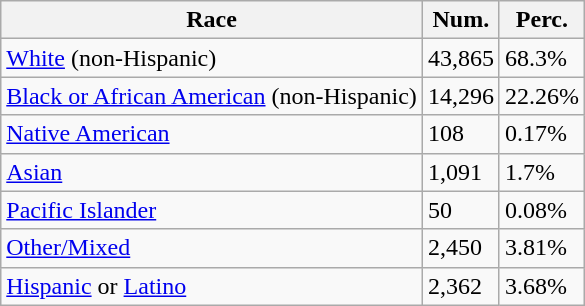<table class="wikitable">
<tr>
<th>Race</th>
<th>Num.</th>
<th>Perc.</th>
</tr>
<tr>
<td><a href='#'>White</a> (non-Hispanic)</td>
<td>43,865</td>
<td>68.3%</td>
</tr>
<tr>
<td><a href='#'>Black or African American</a> (non-Hispanic)</td>
<td>14,296</td>
<td>22.26%</td>
</tr>
<tr>
<td><a href='#'>Native American</a></td>
<td>108</td>
<td>0.17%</td>
</tr>
<tr>
<td><a href='#'>Asian</a></td>
<td>1,091</td>
<td>1.7%</td>
</tr>
<tr>
<td><a href='#'>Pacific Islander</a></td>
<td>50</td>
<td>0.08%</td>
</tr>
<tr>
<td><a href='#'>Other/Mixed</a></td>
<td>2,450</td>
<td>3.81%</td>
</tr>
<tr>
<td><a href='#'>Hispanic</a> or <a href='#'>Latino</a></td>
<td>2,362</td>
<td>3.68%</td>
</tr>
</table>
